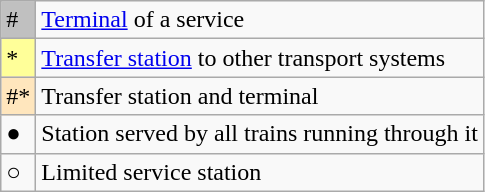<table class="wikitable">
<tr>
<td style="background-color:#C0C0C0">#</td>
<td><a href='#'>Terminal</a> of a service</td>
</tr>
<tr>
<td style="background-color:#FFFF99">*</td>
<td><a href='#'>Transfer station</a> to other transport systems</td>
</tr>
<tr>
<td style="background-color:#FFE6BD">#*</td>
<td>Transfer station and terminal</td>
</tr>
<tr>
<td>●</td>
<td>Station served by all trains running through it</td>
</tr>
<tr>
<td>○</td>
<td>Limited service station</td>
</tr>
</table>
